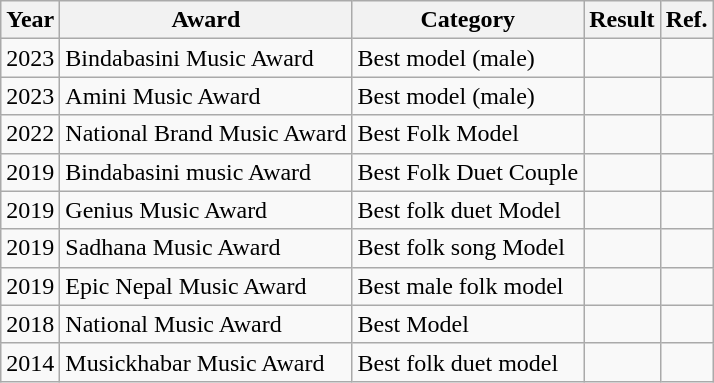<table class="wikitable sortable">
<tr>
<th>Year</th>
<th>Award</th>
<th>Category</th>
<th>Result</th>
<th>Ref.</th>
</tr>
<tr>
<td>2023</td>
<td>Bindabasini Music Award</td>
<td>Best model (male)</td>
<td></td>
<td></td>
</tr>
<tr>
<td>2023</td>
<td>Amini Music Award</td>
<td>Best model (male)</td>
<td></td>
<td></td>
</tr>
<tr>
<td>2022</td>
<td>National Brand Music Award</td>
<td>Best Folk Model</td>
<td></td>
<td></td>
</tr>
<tr>
<td>2019</td>
<td>Bindabasini music Award</td>
<td>Best Folk Duet Couple</td>
<td></td>
<td></td>
</tr>
<tr>
<td>2019</td>
<td>Genius Music Award</td>
<td>Best folk duet Model</td>
<td></td>
<td></td>
</tr>
<tr>
<td>2019</td>
<td>Sadhana Music Award</td>
<td>Best folk song Model</td>
<td></td>
<td></td>
</tr>
<tr>
<td>2019</td>
<td>Epic Nepal Music Award</td>
<td>Best male folk model</td>
<td></td>
<td></td>
</tr>
<tr>
<td>2018</td>
<td>National Music Award</td>
<td>Best Model</td>
<td></td>
<td></td>
</tr>
<tr>
<td>2014</td>
<td>Musickhabar Music Award</td>
<td>Best folk duet model</td>
<td></td>
<td></td>
</tr>
</table>
